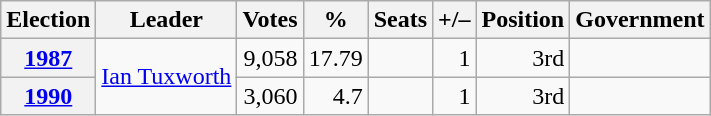<table class=wikitable style="text-align: right;">
<tr>
<th>Election</th>
<th>Leader</th>
<th>Votes</th>
<th>%</th>
<th>Seats</th>
<th>+/–</th>
<th>Position</th>
<th>Government</th>
</tr>
<tr>
<th><a href='#'>1987</a></th>
<td rowspan=2><a href='#'>Ian Tuxworth</a></td>
<td>9,058</td>
<td>17.79</td>
<td></td>
<td> 1</td>
<td> 3rd</td>
<td></td>
</tr>
<tr>
<th><a href='#'>1990</a></th>
<td>3,060</td>
<td>4.7</td>
<td></td>
<td> 1</td>
<td> 3rd</td>
<td></td>
</tr>
</table>
